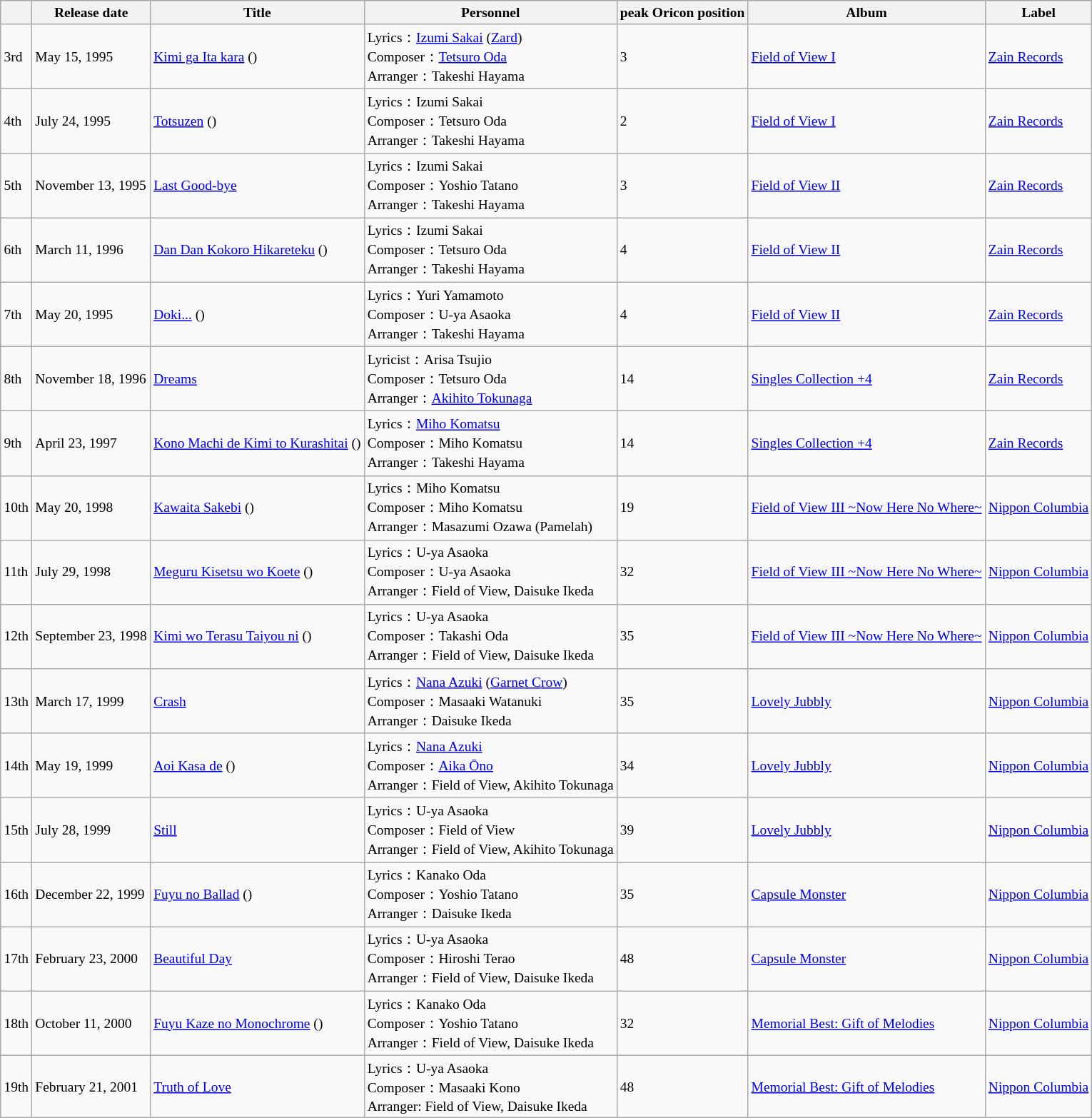<table class=wikitable style="font-size:small">
<tr>
<th></th>
<th>Release date</th>
<th>Title</th>
<th>Personnel</th>
<th>peak Oricon position</th>
<th>Album</th>
<th>Label</th>
</tr>
<tr>
<td>3rd</td>
<td>May 15, 1995</td>
<td><a href='#'>Kimi ga Ita kara</a> (<small></small>)</td>
<td>Lyrics：<a href='#'>Izumi Sakai</a> (<a href='#'>Zard</a>)<br>Composer：<a href='#'>Tetsuro Oda</a><br>Arranger：Takeshi Hayama</td>
<td>3</td>
<td><a href='#'>Field of View I</a></td>
<td><a href='#'>Zain Records</a></td>
</tr>
<tr>
<td>4th</td>
<td>July 24, 1995</td>
<td><a href='#'>Totsuzen</a> (<small></small>)</td>
<td>Lyrics：Izumi Sakai<br>Composer：Tetsuro Oda<br>Arranger：Takeshi Hayama</td>
<td>2</td>
<td><a href='#'>Field of View I</a></td>
<td><a href='#'>Zain Records</a></td>
</tr>
<tr>
<td>5th</td>
<td>November 13, 1995</td>
<td><a href='#'>Last Good-bye</a></td>
<td>Lyrics：Izumi Sakai<br>Composer：Yoshio Tatano<br>Arranger：Takeshi Hayama</td>
<td>3</td>
<td><a href='#'>Field of View II</a></td>
<td><a href='#'>Zain Records</a></td>
</tr>
<tr>
<td>6th</td>
<td>March 11, 1996</td>
<td><a href='#'>Dan Dan Kokoro Hikareteku</a> (<small></small>)</td>
<td>Lyrics：Izumi Sakai<br>Composer：Tetsuro Oda<br>Arranger：Takeshi Hayama</td>
<td>4</td>
<td><a href='#'>Field of View II</a></td>
<td><a href='#'>Zain Records</a></td>
</tr>
<tr>
<td>7th</td>
<td>May 20, 1995</td>
<td><a href='#'>Doki...</a> (<small></small>)</td>
<td>Lyrics：Yuri Yamamoto<br>Composer：U-ya Asaoka<br>Arranger：Takeshi Hayama</td>
<td>4</td>
<td><a href='#'>Field of View II</a></td>
<td><a href='#'>Zain Records</a></td>
</tr>
<tr>
<td>8th</td>
<td>November 18, 1996</td>
<td><a href='#'>Dreams</a></td>
<td>Lyricist：Arisa Tsujio<br>Composer：Tetsuro Oda<br>Arranger：<a href='#'>Akihito Tokunaga</a></td>
<td>14</td>
<td><a href='#'>Singles Collection +4</a></td>
<td><a href='#'>Zain Records</a></td>
</tr>
<tr>
<td>9th</td>
<td>April 23, 1997</td>
<td><a href='#'>Kono Machi de Kimi to Kurashitai</a> (<small></small>)</td>
<td>Lyrics：<a href='#'>Miho Komatsu</a><br>Composer：Miho Komatsu <br>Arranger：Takeshi Hayama</td>
<td>14</td>
<td><a href='#'>Singles Collection +4</a></td>
<td><a href='#'>Zain Records</a></td>
</tr>
<tr>
<td>10th</td>
<td>May 20, 1998</td>
<td><a href='#'>Kawaita Sakebi</a> (<small></small>)</td>
<td>Lyrics：Miho Komatsu<br>Composer：Miho Komatsu <br>Arranger：Masazumi Ozawa (Pamelah)</td>
<td>19</td>
<td><a href='#'>Field of View III ~Now Here No Where~</a></td>
<td><a href='#'>Nippon Columbia</a></td>
</tr>
<tr>
<td>11th</td>
<td>July 29, 1998</td>
<td><a href='#'>Meguru Kisetsu wo Koete</a> (<small></small>)</td>
<td>Lyrics：U-ya Asaoka<br>Composer：U-ya Asaoka <br>Arranger：Field of View, Daisuke Ikeda</td>
<td>32</td>
<td><a href='#'>Field of View III ~Now Here No Where~</a></td>
<td><a href='#'>Nippon Columbia</a></td>
</tr>
<tr>
<td>12th</td>
<td>September 23, 1998</td>
<td><a href='#'>Kimi wo Terasu Taiyou ni</a> (<small></small>)</td>
<td>Lyrics：U-ya Asaoka<br>Composer：Takashi Oda <br>Arranger：Field of View, Daisuke Ikeda</td>
<td>35</td>
<td><a href='#'>Field of View III ~Now Here No Where~</a></td>
<td><a href='#'>Nippon Columbia</a></td>
</tr>
<tr>
<td>13th</td>
<td>March 17, 1999</td>
<td><a href='#'>Crash</a></td>
<td>Lyrics：<a href='#'>Nana Azuki</a> (<a href='#'>Garnet Crow</a>)<br>Composer：Masaaki Watanuki <br>Arranger：Daisuke Ikeda</td>
<td>35</td>
<td><a href='#'>Lovely Jubbly</a></td>
<td><a href='#'>Nippon Columbia</a></td>
</tr>
<tr>
<td>14th</td>
<td>May 19, 1999</td>
<td><a href='#'>Aoi Kasa de</a> (<small></small>)</td>
<td>Lyrics：<a href='#'>Nana Azuki</a><br>Composer：<a href='#'>Aika Ōno</a> <br>Arranger：Field of View, Akihito Tokunaga</td>
<td>34</td>
<td><a href='#'>Lovely Jubbly</a></td>
<td><a href='#'>Nippon Columbia</a></td>
</tr>
<tr>
<td>15th</td>
<td>July 28, 1999</td>
<td><a href='#'>Still</a></td>
<td>Lyrics：U-ya Asaoka <br>Composer：Field of View <br>Arranger：Field of View, Akihito Tokunaga</td>
<td>39</td>
<td><a href='#'>Lovely Jubbly</a></td>
<td><a href='#'>Nippon Columbia</a></td>
</tr>
<tr>
<td>16th</td>
<td>December 22, 1999</td>
<td><a href='#'>Fuyu no Ballad</a> (<small></small>)</td>
<td>Lyrics：Kanako Oda <br>Composer：Yoshio Tatano <br>Arranger：Daisuke Ikeda</td>
<td>35</td>
<td><a href='#'>Capsule Monster</a></td>
<td><a href='#'>Nippon Columbia</a></td>
</tr>
<tr>
<td>17th</td>
<td>February 23, 2000</td>
<td><a href='#'>Beautiful Day</a></td>
<td>Lyrics：U-ya Asaoka <br>Composer：Hiroshi Terao <br>Arranger：Field of View, Daisuke Ikeda</td>
<td>48</td>
<td><a href='#'>Capsule Monster</a></td>
<td><a href='#'>Nippon Columbia</a></td>
</tr>
<tr>
<td>18th</td>
<td>October 11, 2000</td>
<td><a href='#'>Fuyu Kaze no Monochrome</a> (<small></small>)</td>
<td>Lyrics：Kanako Oda <br>Composer：Yoshio Tatano <br>Arranger：Field of View, Daisuke Ikeda</td>
<td>32</td>
<td><a href='#'>Memorial Best: Gift of Melodies</a></td>
<td><a href='#'>Nippon Columbia</a></td>
</tr>
<tr>
<td>19th</td>
<td>February 21, 2001</td>
<td><a href='#'>Truth of Love</a></td>
<td>Lyrics：U-ya Asaoka <br>Composer：Masaaki Kono <br>Arranger: Field of View, Daisuke Ikeda</td>
<td>48</td>
<td><a href='#'>Memorial Best: Gift of Melodies</a></td>
<td><a href='#'>Nippon Columbia</a></td>
</tr>
</table>
